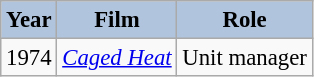<table class="wikitable" style="font-size:95%;">
<tr>
<th style="background:#B0C4DE;">Year</th>
<th style="background:#B0C4DE;">Film</th>
<th style="background:#B0C4DE;">Role</th>
</tr>
<tr>
<td>1974</td>
<td><em><a href='#'>Caged Heat</a></em></td>
<td>Unit manager</td>
</tr>
</table>
